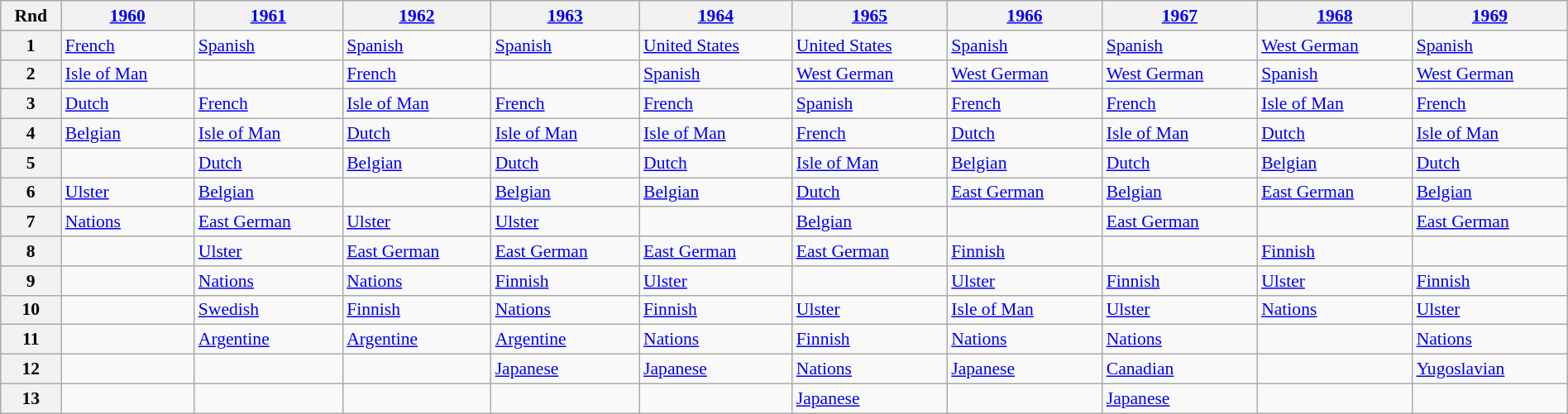<table class="wikitable" style="font-size: 90%; width: 100%;">
<tr>
<th>Rnd</th>
<th><a href='#'>1960</a></th>
<th><a href='#'>1961</a></th>
<th><a href='#'>1962</a></th>
<th><a href='#'>1963</a></th>
<th><a href='#'>1964</a></th>
<th><a href='#'>1965</a></th>
<th><a href='#'>1966</a></th>
<th><a href='#'>1967</a></th>
<th><a href='#'>1968</a></th>
<th><a href='#'>1969</a></th>
</tr>
<tr>
<th>1</th>
<td> <a href='#'>French</a></td>
<td> <a href='#'>Spanish</a></td>
<td> <a href='#'>Spanish</a></td>
<td> <a href='#'>Spanish</a></td>
<td> <a href='#'>United States</a></td>
<td> <a href='#'>United States</a></td>
<td> <a href='#'>Spanish</a></td>
<td> <a href='#'>Spanish</a></td>
<td> <a href='#'>West German</a></td>
<td> <a href='#'>Spanish</a></td>
</tr>
<tr>
<th>2</th>
<td> <a href='#'>Isle of Man</a></td>
<td></td>
<td> <a href='#'>French</a></td>
<td></td>
<td> <a href='#'>Spanish</a></td>
<td> <a href='#'>West German</a></td>
<td> <a href='#'>West German</a></td>
<td> <a href='#'>West German</a></td>
<td> <a href='#'>Spanish</a></td>
<td> <a href='#'>West German</a></td>
</tr>
<tr>
<th>3</th>
<td> <a href='#'>Dutch</a></td>
<td> <a href='#'>French</a></td>
<td> <a href='#'>Isle of Man</a></td>
<td> <a href='#'>French</a></td>
<td> <a href='#'>French</a></td>
<td> <a href='#'>Spanish</a></td>
<td> <a href='#'>French</a></td>
<td> <a href='#'>French</a></td>
<td> <a href='#'>Isle of Man</a></td>
<td> <a href='#'>French</a></td>
</tr>
<tr>
<th>4</th>
<td> <a href='#'>Belgian</a></td>
<td> <a href='#'>Isle of Man</a></td>
<td> <a href='#'>Dutch</a></td>
<td> <a href='#'>Isle of Man</a></td>
<td> <a href='#'>Isle of Man</a></td>
<td> <a href='#'>French</a></td>
<td> <a href='#'>Dutch</a></td>
<td> <a href='#'>Isle of Man</a></td>
<td> <a href='#'>Dutch</a></td>
<td> <a href='#'>Isle of Man</a></td>
</tr>
<tr>
<th>5</th>
<td></td>
<td> <a href='#'>Dutch</a></td>
<td> <a href='#'>Belgian</a></td>
<td> <a href='#'>Dutch</a></td>
<td> <a href='#'>Dutch</a></td>
<td> <a href='#'>Isle of Man</a></td>
<td> <a href='#'>Belgian</a></td>
<td> <a href='#'>Dutch</a></td>
<td> <a href='#'>Belgian</a></td>
<td> <a href='#'>Dutch</a></td>
</tr>
<tr>
<th>6</th>
<td> <a href='#'>Ulster</a></td>
<td> <a href='#'>Belgian</a></td>
<td></td>
<td> <a href='#'>Belgian</a></td>
<td> <a href='#'>Belgian</a></td>
<td> <a href='#'>Dutch</a></td>
<td> <a href='#'>East German</a></td>
<td> <a href='#'>Belgian</a></td>
<td> <a href='#'>East German</a></td>
<td> <a href='#'>Belgian</a></td>
</tr>
<tr>
<th>7</th>
<td> <a href='#'>Nations</a></td>
<td> <a href='#'>East German</a></td>
<td> <a href='#'>Ulster</a></td>
<td> <a href='#'>Ulster</a></td>
<td></td>
<td> <a href='#'>Belgian</a></td>
<td></td>
<td> <a href='#'>East German</a></td>
<td></td>
<td> <a href='#'>East German</a></td>
</tr>
<tr>
<th>8</th>
<td> </td>
<td> <a href='#'>Ulster</a></td>
<td> <a href='#'>East German</a></td>
<td> <a href='#'>East German</a></td>
<td> <a href='#'>East German</a></td>
<td> <a href='#'>East German</a></td>
<td> <a href='#'>Finnish</a></td>
<td></td>
<td> <a href='#'>Finnish</a></td>
<td></td>
</tr>
<tr>
<th>9</th>
<td> </td>
<td> <a href='#'>Nations</a></td>
<td> <a href='#'>Nations</a></td>
<td> <a href='#'>Finnish</a></td>
<td> <a href='#'>Ulster</a></td>
<td></td>
<td> <a href='#'>Ulster</a></td>
<td> <a href='#'>Finnish</a></td>
<td> <a href='#'>Ulster</a></td>
<td> <a href='#'>Finnish</a></td>
</tr>
<tr>
<th>10</th>
<td> </td>
<td> <a href='#'>Swedish</a></td>
<td> <a href='#'>Finnish</a></td>
<td> <a href='#'>Nations</a></td>
<td> <a href='#'>Finnish</a></td>
<td> <a href='#'>Ulster</a></td>
<td> <a href='#'>Isle of Man</a></td>
<td> <a href='#'>Ulster</a></td>
<td> <a href='#'>Nations</a></td>
<td> <a href='#'>Ulster</a></td>
</tr>
<tr>
<th>11</th>
<td> </td>
<td> <a href='#'>Argentine</a></td>
<td> <a href='#'>Argentine</a></td>
<td> <a href='#'>Argentine</a></td>
<td> <a href='#'>Nations</a></td>
<td> <a href='#'>Finnish</a></td>
<td> <a href='#'>Nations</a></td>
<td> <a href='#'>Nations</a></td>
<td> </td>
<td> <a href='#'>Nations</a></td>
</tr>
<tr>
<th>12</th>
<td> </td>
<td> </td>
<td> </td>
<td> <a href='#'>Japanese</a></td>
<td> <a href='#'>Japanese</a></td>
<td> <a href='#'>Nations</a></td>
<td> <a href='#'>Japanese</a></td>
<td> <a href='#'>Canadian</a></td>
<td> </td>
<td> <a href='#'>Yugoslavian</a></td>
</tr>
<tr>
<th>13</th>
<td> </td>
<td> </td>
<td> </td>
<td> </td>
<td> </td>
<td> <a href='#'>Japanese</a></td>
<td> </td>
<td> <a href='#'>Japanese</a></td>
<td> </td>
<td> </td>
</tr>
</table>
